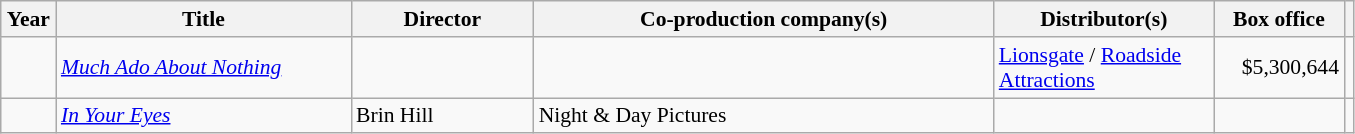<table class="wikitable sortable">
<tr style="font-size:90%">
<th width="30">Year</th>
<th width="190">Title</th>
<th width="115">Director</th>
<th width="300">Co-production company(s)</th>
<th width="140">Distributor(s)</th>
<th width="80">Box office</th>
<th class="unsortable"></th>
</tr>
<tr style="font-size:90%">
<td></td>
<td><em><a href='#'>Much Ado About Nothing</a></em></td>
<td></td>
<td></td>
<td><a href='#'>Lionsgate</a> / <a href='#'>Roadside Attractions</a></td>
<td style="text-align:right">$5,300,644</td>
<td style="text-align:center"></td>
</tr>
<tr style="font-size:90%">
<td></td>
<td><em><a href='#'>In Your Eyes</a></em></td>
<td>Brin Hill</td>
<td>Night & Day Pictures</td>
<td></td>
<td></td>
<td></td>
</tr>
</table>
